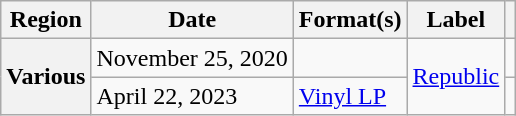<table class="wikitable plainrowheaders">
<tr>
<th scope="col">Region</th>
<th scope="col">Date</th>
<th scope="col">Format(s)</th>
<th scope="col">Label</th>
<th scope="col"></th>
</tr>
<tr>
<th rowspan="2" scope="row">Various</th>
<td>November 25, 2020</td>
<td></td>
<td rowspan="2"><a href='#'>Republic</a></td>
<td style="text-align:center;"></td>
</tr>
<tr>
<td>April 22, 2023</td>
<td><a href='#'>Vinyl LP</a></td>
<td style="text-align:center;"></td>
</tr>
</table>
